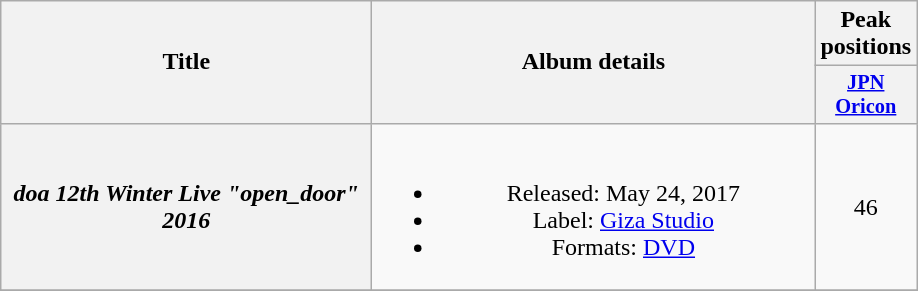<table class="wikitable plainrowheaders" style="text-align:center;">
<tr>
<th style="width:15em;" rowspan="2">Title</th>
<th style="width:18em;" rowspan="2">Album details</th>
<th colspan="1">Peak positions</th>
</tr>
<tr>
<th style="width:3em;font-size:85%"><a href='#'>JPN<br>Oricon</a><br></th>
</tr>
<tr>
<th scope="row"><em>doa 12th Winter Live "open_door" 2016</em></th>
<td><br><ul><li>Released: May 24, 2017</li><li>Label: <a href='#'>Giza Studio</a></li><li>Formats: <a href='#'>DVD</a></li></ul></td>
<td>46</td>
</tr>
<tr>
</tr>
</table>
